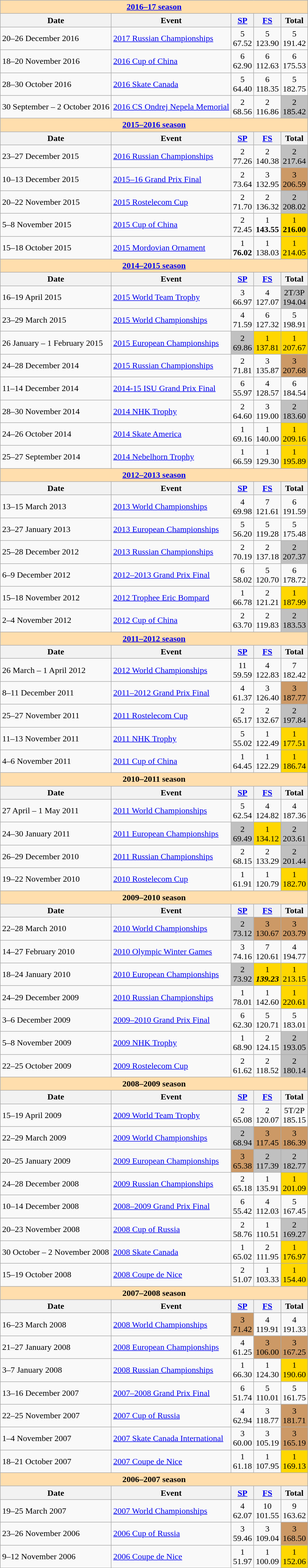<table class="wikitable">
<tr>
<td style="background-color: #ffdead;" colspan=5 align=center><a href='#'><strong>2016–17 season</strong></a></td>
</tr>
<tr>
<th>Date</th>
<th>Event</th>
<th><a href='#'>SP</a></th>
<th><a href='#'>FS</a></th>
<th>Total</th>
</tr>
<tr>
<td>20–26 December 2016</td>
<td><a href='#'>2017 Russian Championships</a></td>
<td align=center>5 <br> 67.52</td>
<td align=center>5 <br> 123.90</td>
<td align=center>5 <br> 191.42</td>
</tr>
<tr>
<td>18–20 November 2016</td>
<td><a href='#'>2016 Cup of China</a></td>
<td align=center>6 <br> 62.90</td>
<td align=center>6 <br> 112.63</td>
<td align=center>6 <br> 175.53</td>
</tr>
<tr>
<td>28–30 October 2016</td>
<td><a href='#'>2016 Skate Canada</a></td>
<td align=center>5 <br> 64.40</td>
<td align=center>6 <br> 118.35</td>
<td align=center>5 <br> 182.75</td>
</tr>
<tr>
<td>30 September – 2 October 2016</td>
<td><a href='#'>2016 CS Ondrej Nepela Memorial</a></td>
<td align=center>2 <br> 68.56</td>
<td align=center>2 <br> 116.86</td>
<td align=center bgcolor=silver>2 <br> 185.42</td>
</tr>
<tr>
<td style="background-color: #ffdead;" colspan=5 align=center><strong><a href='#'>2015–2016 season</a></strong></td>
</tr>
<tr>
<th>Date</th>
<th>Event</th>
<th><a href='#'>SP</a></th>
<th><a href='#'>FS</a></th>
<th>Total</th>
</tr>
<tr>
<td>23–27 December 2015</td>
<td><a href='#'>2016 Russian Championships</a></td>
<td align=center>2 <br> 77.26</td>
<td align=center>2 <br> 140.38</td>
<td align=center bgcolor=silver>2 <br> 217.64</td>
</tr>
<tr>
<td>10–13 December 2015</td>
<td><a href='#'>2015–16 Grand Prix Final</a></td>
<td align=center>2 <br> 73.64</td>
<td align=center>3 <br> 132.95</td>
<td align=center bgcolor=cc9966>3 <br> 206.59</td>
</tr>
<tr>
<td>20–22 November 2015</td>
<td><a href='#'>2015 Rostelecom Cup</a></td>
<td align=center>2 <br> 71.70</td>
<td align=center>2 <br> 136.32</td>
<td align=center bgcolor=silver>2 <br> 208.02</td>
</tr>
<tr>
<td>5–8 November 2015</td>
<td><a href='#'>2015 Cup of China</a></td>
<td align=center>2 <br> 72.45</td>
<td align=center>1 <br> <strong>143.55</strong></td>
<td align=center bgcolor=gold>1 <br> <strong>216.00</strong></td>
</tr>
<tr>
<td>15–18 October 2015</td>
<td><a href='#'>2015 Mordovian Ornament</a></td>
<td align=center>1 <br> <strong>76.02</strong></td>
<td align=center>1 <br> 138.03</td>
<td align=center bgcolor=gold>1 <br> 214.05</td>
</tr>
<tr>
<td style="background-color: #ffdead;" colspan=5 align=center><strong><a href='#'>2014–2015 season</a></strong></td>
</tr>
<tr>
<th>Date</th>
<th>Event</th>
<th><a href='#'>SP</a></th>
<th><a href='#'>FS</a></th>
<th>Total</th>
</tr>
<tr>
<td>16–19 April 2015</td>
<td><a href='#'>2015 World Team Trophy</a></td>
<td align=center>3 <br> 66.97</td>
<td align=center>4 <br> 127.07</td>
<td align=center bgcolor=silver>2T/3P <br> 194.04</td>
</tr>
<tr>
<td>23–29 March 2015</td>
<td><a href='#'>2015 World Championships</a></td>
<td align=center>4 <br> 71.59</td>
<td align=center>6 <br> 127.32</td>
<td align=center>5 <br> 198.91</td>
</tr>
<tr>
<td>26 January – 1 February 2015</td>
<td><a href='#'>2015 European Championships</a></td>
<td align=center bgcolor=silver>2 <br> 69.86</td>
<td align=center bgcolor=gold>1 <br> 137.81</td>
<td align=center bgcolor=gold>1 <br> 207.67</td>
</tr>
<tr>
<td>24–28 December 2014</td>
<td><a href='#'>2015 Russian Championships</a></td>
<td align=center>2 <br> 71.81</td>
<td align=center>3 <br> 135.87</td>
<td align=center bgcolor=cc9966>3 <br> 207.68</td>
</tr>
<tr>
<td>11–14 December 2014</td>
<td><a href='#'>2014-15 ISU Grand Prix Final</a></td>
<td align=center>6 <br> 55.97</td>
<td align=center>4 <br> 128.57</td>
<td align=center>6 <br> 184.54</td>
</tr>
<tr>
<td>28–30 November 2014</td>
<td><a href='#'>2014 NHK Trophy</a></td>
<td align=center>2 <br> 64.60</td>
<td align=center>3 <br> 119.00</td>
<td align=center bgcolor=silver>2 <br> 183.60</td>
</tr>
<tr>
<td>24–26 October 2014</td>
<td><a href='#'>2014 Skate America</a></td>
<td align=center>1 <br> 69.16</td>
<td align=center>1 <br> 140.00</td>
<td align=center bgcolor=gold>1 <br> 209.16</td>
</tr>
<tr>
<td>25–27 September 2014</td>
<td><a href='#'>2014 Nebelhorn Trophy</a></td>
<td align=center>1 <br> 66.59</td>
<td align=center>1 <br> 129.30</td>
<td align=center bgcolor=gold>1 <br> 195.89</td>
</tr>
<tr>
<td style="background-color: #ffdead;" colspan=5 align=center><strong><a href='#'>2012–2013 season</a></strong></td>
</tr>
<tr>
<th>Date</th>
<th>Event</th>
<th><a href='#'>SP</a></th>
<th><a href='#'>FS</a></th>
<th>Total</th>
</tr>
<tr>
<td>13–15 March 2013</td>
<td><a href='#'>2013 World Championships</a></td>
<td align=center>4 <br> 69.98</td>
<td align=center>7 <br> 121.61</td>
<td align=center>6 <br> 191.59</td>
</tr>
<tr>
<td>23–27 January 2013</td>
<td><a href='#'>2013 European Championships</a></td>
<td align=center>5 <br> 56.20</td>
<td align=center>5 <br> 119.28</td>
<td align=center>5 <br> 175.48</td>
</tr>
<tr>
<td>25–28 December 2012</td>
<td><a href='#'>2013 Russian Championships</a></td>
<td align=center>2 <br> 70.19</td>
<td align=center>2 <br> 137.18</td>
<td align=center bgcolor=silver>2 <br> 207.37</td>
</tr>
<tr>
<td>6–9 December 2012</td>
<td><a href='#'>2012–2013 Grand Prix Final</a></td>
<td align=center>6 <br> 58.02</td>
<td align=center>5 <br> 120.70</td>
<td align=center>6 <br> 178.72</td>
</tr>
<tr>
<td>15–18 November 2012</td>
<td><a href='#'>2012 Trophee Eric Bompard</a></td>
<td align=center>1 <br> 66.78</td>
<td align=center>2 <br> 121.21</td>
<td align=center bgcolor=gold>1 <br> 187.99</td>
</tr>
<tr>
<td>2–4 November 2012</td>
<td><a href='#'>2012 Cup of China</a></td>
<td align=center>2 <br> 63.70</td>
<td align=center>2 <br> 119.83</td>
<td align=center bgcolor=silver>2 <br> 183.53</td>
</tr>
<tr>
<td style="background-color: #ffdead;" colspan=5 align=center><strong><a href='#'>2011–2012 season</a></strong></td>
</tr>
<tr>
<th>Date</th>
<th>Event</th>
<th><a href='#'>SP</a></th>
<th><a href='#'>FS</a></th>
<th>Total</th>
</tr>
<tr>
<td>26 March – 1 April 2012</td>
<td><a href='#'>2012 World Championships</a></td>
<td align=center>11 <br> 59.59</td>
<td align=center>4  <br> 122.83</td>
<td align=center>7  <br> 182.42</td>
</tr>
<tr>
<td>8–11 December 2011</td>
<td><a href='#'>2011–2012 Grand Prix Final</a></td>
<td align=center>4 <br> 61.37</td>
<td align=center>3 <br> 126.40</td>
<td align=center bgcolor=cc9966>3 <br> 187.77</td>
</tr>
<tr>
<td>25–27 November 2011</td>
<td><a href='#'>2011 Rostelecom Cup</a></td>
<td align=center>2 <br> 65.17</td>
<td align=center>2 <br> 132.67</td>
<td align=center bgcolor=silver>2 <br> 197.84</td>
</tr>
<tr>
<td>11–13 November 2011</td>
<td><a href='#'>2011 NHK Trophy</a></td>
<td align=center>5 <br> 55.02</td>
<td align=center>1 <br> 122.49</td>
<td align=center bgcolor=gold>1 <br> 177.51</td>
</tr>
<tr>
<td>4–6 November 2011</td>
<td><a href='#'>2011 Cup of China</a></td>
<td align=center>1 <br> 64.45</td>
<td align=center>1 <br> 122.29</td>
<td align=center bgcolor=gold>1 <br> 186.74</td>
</tr>
<tr>
<td style="background-color: #ffdead;" colspan=5 align=center><strong>2010–2011 season</strong></td>
</tr>
<tr>
<th>Date</th>
<th>Event</th>
<th><a href='#'>SP</a></th>
<th><a href='#'>FS</a></th>
<th>Total</th>
</tr>
<tr>
<td>27 April – 1 May 2011</td>
<td><a href='#'>2011 World Championships</a></td>
<td align=center>5 <br> 62.54</td>
<td align=center>4 <br> 124.82</td>
<td align=center>4 <br> 187.36</td>
</tr>
<tr>
<td>24–30 January 2011</td>
<td><a href='#'>2011 European Championships</a></td>
<td align=center bgcolor=silver>2 <br> 69.49</td>
<td align=center bgcolor=gold>1   <br> 134.12</td>
<td align=center bgcolor=silver>2 <br> 203.61</td>
</tr>
<tr>
<td>26–29 December 2010</td>
<td><a href='#'>2011 Russian Championships</a></td>
<td align=center>2 <br>68.15</td>
<td align=center>2 <br>133.29</td>
<td align=center bgcolor=silver>2 <br> 201.44</td>
</tr>
<tr>
<td>19–22 November 2010</td>
<td><a href='#'>2010 Rostelecom Cup</a></td>
<td align=center>1 <br> 61.91</td>
<td align=center>1 <br> 120.79</td>
<td align=center bgcolor=gold>1 <br> 182.70</td>
</tr>
<tr>
<td style="background-color: #ffdead;" colspan=5 align=center><strong>2009–2010 season</strong></td>
</tr>
<tr>
<th>Date</th>
<th>Event</th>
<th><a href='#'>SP</a></th>
<th><a href='#'>FS</a></th>
<th>Total</th>
</tr>
<tr>
<td>22–28 March 2010</td>
<td><a href='#'>2010 World Championships</a></td>
<td align=center bgcolor=silver>2 <br> 73.12</td>
<td align=center bgcolor=cc9966>3 <br> 130.67</td>
<td align=center bgcolor=cc9966>3 <br> 203.79</td>
</tr>
<tr>
<td>14–27 February 2010</td>
<td><a href='#'>2010 Olympic Winter Games</a></td>
<td align=center>3 <br> 74.16</td>
<td align=center>7 <br> 120.61</td>
<td align=center>4 <br> 194.77</td>
</tr>
<tr>
<td>18–24 January 2010</td>
<td><a href='#'>2010 European Championships</a></td>
<td align=center bgcolor=silver>2 <br> 73.92</td>
<td align=center bgcolor=gold>1   <br> <strong><em>139.23</em></strong></td>
<td align=center bgcolor=gold>1   <br> 213.15</td>
</tr>
<tr>
<td>24–29 December 2009</td>
<td><a href='#'>2010 Russian Championships</a></td>
<td align=center>1 <br>78.01</td>
<td align=center>1 <br>142.60</td>
<td align=center bgcolor=gold>1 <br> 220.61</td>
</tr>
<tr>
<td>3–6 December 2009</td>
<td><a href='#'>2009–2010 Grand Prix Final</a></td>
<td align=center>6 <br> 62.30</td>
<td align=center>5 <br> 120.71</td>
<td align=center>5 <br> 183.01</td>
</tr>
<tr>
<td>5–8 November 2009</td>
<td><a href='#'>2009 NHK Trophy</a></td>
<td align=center>1 <br> 68.90</td>
<td align=center>2 <br> 124.15</td>
<td align=center bgcolor=silver>2 <br> 193.05</td>
</tr>
<tr>
<td>22–25 October 2009</td>
<td><a href='#'>2009 Rostelecom Cup</a></td>
<td align=center>2 <br> 61.62</td>
<td align=center>2 <br> 118.52</td>
<td align=center bgcolor=silver>2 <br> 180.14</td>
</tr>
<tr>
<td style="background-color: #ffdead;" colspan=5 align=center><strong>2008–2009 season</strong></td>
</tr>
<tr>
<th>Date</th>
<th>Event</th>
<th><a href='#'>SP</a></th>
<th><a href='#'>FS</a></th>
<th>Total</th>
</tr>
<tr>
<td>15–19 April 2009</td>
<td><a href='#'>2009 World Team Trophy</a></td>
<td align=center>2 <br> 65.08</td>
<td align=center>2 <br> 120.07</td>
<td align=center>5T/2P <br> 185.15</td>
</tr>
<tr>
<td>22–29 March 2009</td>
<td><a href='#'>2009 World Championships</a></td>
<td align=center bgcolor=silver>2 <br> 68.94</td>
<td align=center bgcolor=cc9966>3 <br> 117.45</td>
<td align=center bgcolor=cc9966>3 <br> 186.39</td>
</tr>
<tr>
<td>20–25 January 2009</td>
<td><a href='#'>2009 European Championships</a></td>
<td align=center bgcolor=cc9966>3 <br> 65.38</td>
<td align=center bgcolor=silver>2 <br> 117.39</td>
<td align=center bgcolor=silver>2 <br> 182.77</td>
</tr>
<tr>
<td>24–28 December 2008</td>
<td><a href='#'>2009 Russian Championships</a></td>
<td align=center>2 <br>65.18</td>
<td align=center>1 <br>135.91</td>
<td align=center bgcolor=gold>1 <br> 201.09</td>
</tr>
<tr>
<td>10–14 December 2008</td>
<td><a href='#'>2008–2009 Grand Prix Final</a></td>
<td align=center>6 <br> 55.42</td>
<td align=center>4 <br> 112.03</td>
<td align=center>5 <br> 167.45</td>
</tr>
<tr>
<td>20–23 November 2008</td>
<td><a href='#'>2008 Cup of Russia</a></td>
<td align=center>2 <br>58.76</td>
<td align=center>1 <br>110.51</td>
<td align=center bgcolor=silver>2 <br> 169.27</td>
</tr>
<tr>
<td>30 October – 2 November 2008</td>
<td><a href='#'>2008 Skate Canada</a></td>
<td align=center>1 <br> 65.02</td>
<td align=center>2 <br> 111.95</td>
<td align=center bgcolor=gold>1 <br> 176.97</td>
</tr>
<tr>
<td>15–19 October 2008</td>
<td><a href='#'>2008 Coupe de Nice</a></td>
<td align=center>2 <br> 51.07</td>
<td align=center>1 <br> 103.33</td>
<td align=center bgcolor=gold>1 <br> 154.40</td>
</tr>
<tr>
<td style="background-color: #ffdead; " colspan=5 align=center><strong>2007–2008 season</strong></td>
</tr>
<tr>
<th>Date</th>
<th>Event</th>
<th><a href='#'>SP</a></th>
<th><a href='#'>FS</a></th>
<th>Total</th>
</tr>
<tr>
<td>16–23 March 2008</td>
<td><a href='#'>2008 World Championships</a></td>
<td align=center bgcolor=cc9966>3 <br> 71.42</td>
<td align=center>4 <br> 119.91</td>
<td align=center>4 <br> 191.33</td>
</tr>
<tr>
<td>21–27 January 2008</td>
<td><a href='#'>2008 European Championships</a></td>
<td align=center>4 <br> 61.25</td>
<td align=center bgcolor=cc9966>3 <br> 106.00</td>
<td align=center bgcolor=cc9966>3 <br> 167.25</td>
</tr>
<tr>
<td>3–7 January 2008</td>
<td><a href='#'>2008 Russian Championships</a></td>
<td align=center>1 <br> 66.30</td>
<td align=center>1 <br> 124.30</td>
<td align=center bgcolor=gold>1 <br> 190.60</td>
</tr>
<tr>
<td>13–16 December 2007</td>
<td><a href='#'>2007–2008 Grand Prix Final</a></td>
<td align=center>6 <br> 51.74</td>
<td align=center>5 <br> 110.01</td>
<td align=center>5 <br> 161.75</td>
</tr>
<tr>
<td>22–25 November 2007</td>
<td><a href='#'>2007 Cup of Russia</a></td>
<td align=center>4 <br> 62.94</td>
<td align=center>3 <br> 118.77</td>
<td align=center bgcolor=cc9966>3 <br> 181.71</td>
</tr>
<tr>
<td>1–4 November 2007</td>
<td><a href='#'>2007 Skate Canada International</a></td>
<td align=center>3 <br> 60.00</td>
<td align=center>3 <br> 105.19</td>
<td align=center bgcolor=cc9966>3 <br> 165.19</td>
</tr>
<tr>
<td>18–21 October 2007</td>
<td><a href='#'>2007 Coupe de Nice</a></td>
<td align=center>1 <br> 61.18</td>
<td align=center>1 <br> 107.95</td>
<td align=center bgcolor=gold>1 <br> 169.13</td>
</tr>
<tr>
<td style="background-color: #ffdead; " colspan=5 align=center><strong>2006–2007 season</strong></td>
</tr>
<tr>
<th>Date</th>
<th>Event</th>
<th><a href='#'>SP</a></th>
<th><a href='#'>FS</a></th>
<th>Total</th>
</tr>
<tr>
<td>19–25 March 2007</td>
<td><a href='#'>2007 World Championships</a></td>
<td align=center>4  <br> 62.07</td>
<td align=center>10 <br> 101.55</td>
<td align=center>9  <br> 163.62</td>
</tr>
<tr>
<td>23–26 November 2006</td>
<td><a href='#'>2006 Cup of Russia</a></td>
<td align=center>3 <br> 59.46</td>
<td align=center>3 <br> 109.04</td>
<td align=center bgcolor=cc9966>3 <br> 168.50</td>
</tr>
<tr>
<td>9–12 November 2006</td>
<td><a href='#'>2006 Coupe de Nice</a></td>
<td align=center>1 <br> 51.97</td>
<td align=center>1 <br> 100.09</td>
<td align=center bgcolor=gold>1 <br> 152.06</td>
</tr>
</table>
